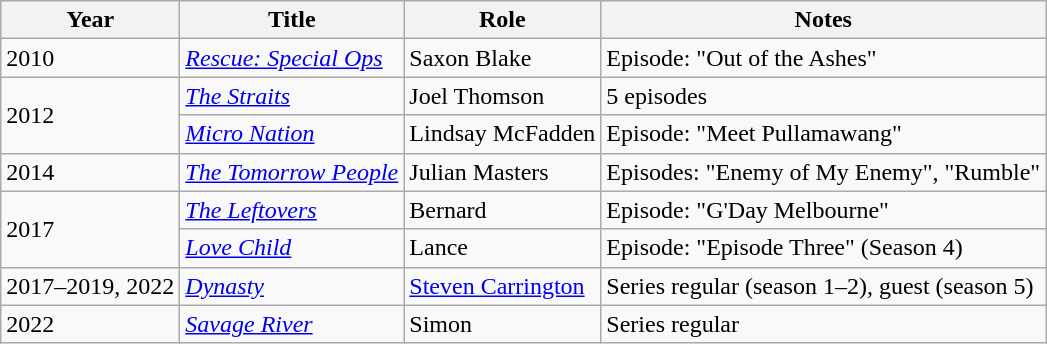<table class="wikitable sortable">
<tr>
<th>Year</th>
<th>Title</th>
<th>Role</th>
<th class="unsortable">Notes</th>
</tr>
<tr>
<td>2010</td>
<td><em><a href='#'>Rescue: Special Ops</a></em></td>
<td>Saxon Blake</td>
<td>Episode: "Out of the Ashes"</td>
</tr>
<tr>
<td rowspan="2">2012</td>
<td><em><a href='#'>The Straits</a></em></td>
<td>Joel Thomson</td>
<td>5 episodes</td>
</tr>
<tr>
<td><em><a href='#'>Micro Nation</a></em></td>
<td>Lindsay McFadden</td>
<td>Episode: "Meet Pullamawang"</td>
</tr>
<tr>
<td>2014</td>
<td><em><a href='#'>The Tomorrow People</a></em></td>
<td>Julian Masters</td>
<td>Episodes: "Enemy of My Enemy", "Rumble"</td>
</tr>
<tr>
<td rowspan="2">2017</td>
<td><em><a href='#'>The Leftovers</a></em></td>
<td>Bernard</td>
<td>Episode: "G'Day Melbourne"</td>
</tr>
<tr>
<td><em><a href='#'>Love Child</a></em></td>
<td>Lance</td>
<td>Episode: "Episode Three" (Season 4)</td>
</tr>
<tr>
<td>2017–2019, 2022</td>
<td><em><a href='#'>Dynasty</a></em></td>
<td><a href='#'>Steven Carrington</a></td>
<td>Series regular (season 1–2), guest (season 5)</td>
</tr>
<tr>
<td>2022</td>
<td><em><a href='#'>Savage River</a></em></td>
<td>Simon</td>
<td>Series regular</td>
</tr>
</table>
